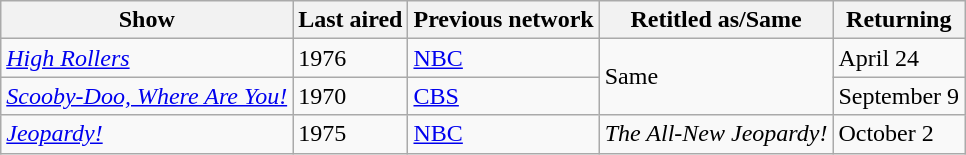<table class="wikitable">
<tr ">
<th>Show</th>
<th>Last aired</th>
<th>Previous network</th>
<th>Retitled as/Same</th>
<th>Returning</th>
</tr>
<tr>
<td><em><a href='#'>High Rollers</a></em></td>
<td>1976</td>
<td><a href='#'>NBC</a></td>
<td rowspan="2">Same</td>
<td>April 24</td>
</tr>
<tr>
<td><em><a href='#'>Scooby-Doo, Where Are You!</a></em></td>
<td>1970</td>
<td><a href='#'>CBS</a></td>
<td>September 9</td>
</tr>
<tr>
<td><em><a href='#'>Jeopardy!</a></em></td>
<td>1975</td>
<td><a href='#'>NBC</a></td>
<td><em>The All-New Jeopardy!</em></td>
<td>October 2</td>
</tr>
</table>
